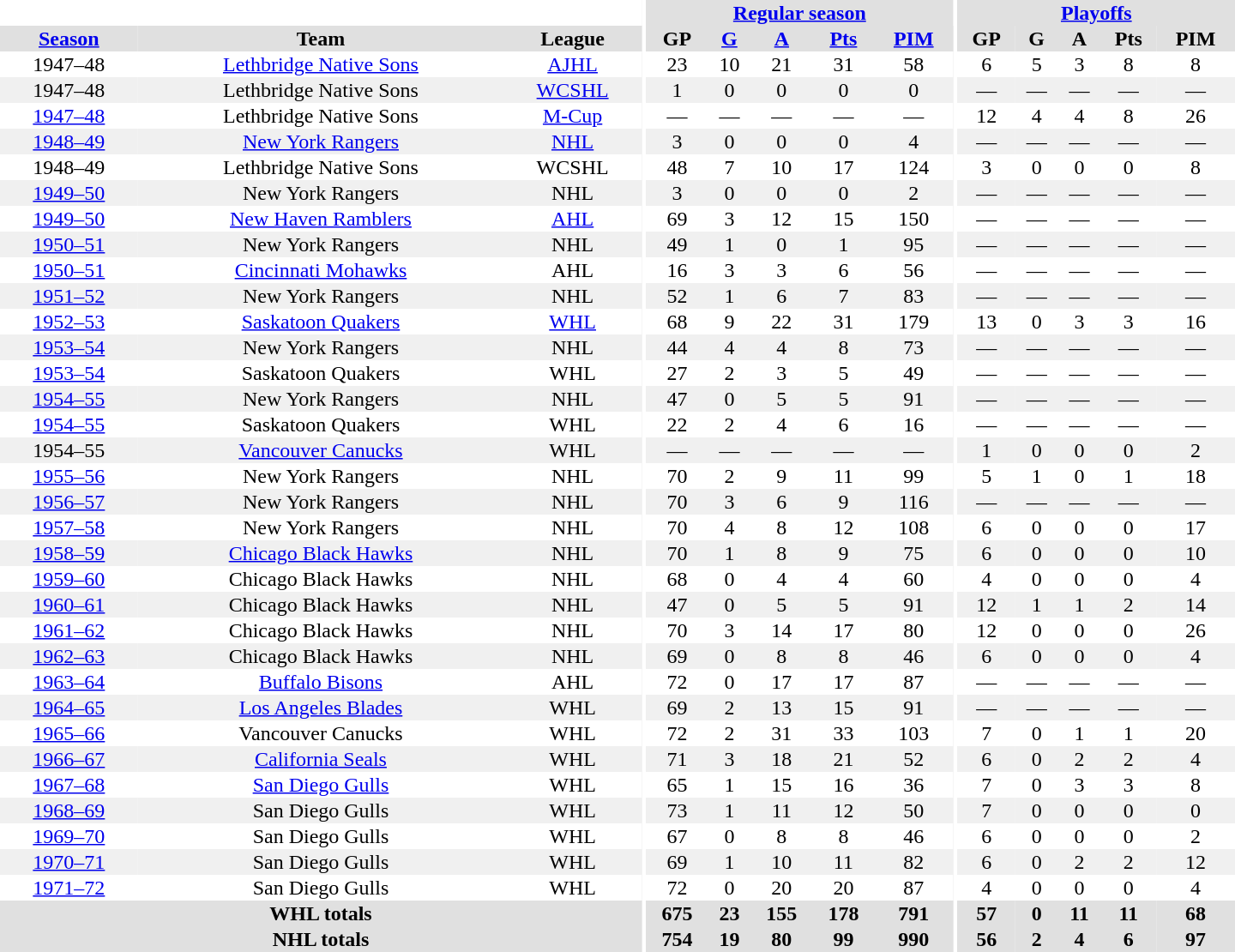<table border="0" cellpadding="1" cellspacing="0" style="text-align:center; width:60em">
<tr bgcolor="#e0e0e0">
<th colspan="3" bgcolor="#ffffff"></th>
<th rowspan="100" bgcolor="#ffffff"></th>
<th colspan="5"><a href='#'>Regular season</a></th>
<th rowspan="100" bgcolor="#ffffff"></th>
<th colspan="5"><a href='#'>Playoffs</a></th>
</tr>
<tr bgcolor="#e0e0e0">
<th><a href='#'>Season</a></th>
<th>Team</th>
<th>League</th>
<th>GP</th>
<th><a href='#'>G</a></th>
<th><a href='#'>A</a></th>
<th><a href='#'>Pts</a></th>
<th><a href='#'>PIM</a></th>
<th>GP</th>
<th>G</th>
<th>A</th>
<th>Pts</th>
<th>PIM</th>
</tr>
<tr>
<td>1947–48</td>
<td><a href='#'>Lethbridge Native Sons</a></td>
<td><a href='#'>AJHL</a></td>
<td>23</td>
<td>10</td>
<td>21</td>
<td>31</td>
<td>58</td>
<td>6</td>
<td>5</td>
<td>3</td>
<td>8</td>
<td>8</td>
</tr>
<tr bgcolor="#f0f0f0">
<td>1947–48</td>
<td>Lethbridge Native Sons</td>
<td><a href='#'>WCSHL</a></td>
<td>1</td>
<td>0</td>
<td>0</td>
<td>0</td>
<td>0</td>
<td>—</td>
<td>—</td>
<td>—</td>
<td>—</td>
<td>—</td>
</tr>
<tr>
<td><a href='#'>1947–48</a></td>
<td>Lethbridge Native Sons</td>
<td><a href='#'>M-Cup</a></td>
<td>—</td>
<td>—</td>
<td>—</td>
<td>—</td>
<td>—</td>
<td>12</td>
<td>4</td>
<td>4</td>
<td>8</td>
<td>26</td>
</tr>
<tr bgcolor="#f0f0f0">
<td><a href='#'>1948–49</a></td>
<td><a href='#'>New York Rangers</a></td>
<td><a href='#'>NHL</a></td>
<td>3</td>
<td>0</td>
<td>0</td>
<td>0</td>
<td>4</td>
<td>—</td>
<td>—</td>
<td>—</td>
<td>—</td>
<td>—</td>
</tr>
<tr>
<td>1948–49</td>
<td>Lethbridge Native Sons</td>
<td>WCSHL</td>
<td>48</td>
<td>7</td>
<td>10</td>
<td>17</td>
<td>124</td>
<td>3</td>
<td>0</td>
<td>0</td>
<td>0</td>
<td>8</td>
</tr>
<tr bgcolor="#f0f0f0">
<td><a href='#'>1949–50</a></td>
<td>New York Rangers</td>
<td>NHL</td>
<td>3</td>
<td>0</td>
<td>0</td>
<td>0</td>
<td>2</td>
<td>—</td>
<td>—</td>
<td>—</td>
<td>—</td>
<td>—</td>
</tr>
<tr>
<td><a href='#'>1949–50</a></td>
<td><a href='#'>New Haven Ramblers</a></td>
<td><a href='#'>AHL</a></td>
<td>69</td>
<td>3</td>
<td>12</td>
<td>15</td>
<td>150</td>
<td>—</td>
<td>—</td>
<td>—</td>
<td>—</td>
<td>—</td>
</tr>
<tr bgcolor="#f0f0f0">
<td><a href='#'>1950–51</a></td>
<td>New York Rangers</td>
<td>NHL</td>
<td>49</td>
<td>1</td>
<td>0</td>
<td>1</td>
<td>95</td>
<td>—</td>
<td>—</td>
<td>—</td>
<td>—</td>
<td>—</td>
</tr>
<tr>
<td><a href='#'>1950–51</a></td>
<td><a href='#'>Cincinnati Mohawks</a></td>
<td>AHL</td>
<td>16</td>
<td>3</td>
<td>3</td>
<td>6</td>
<td>56</td>
<td>—</td>
<td>—</td>
<td>—</td>
<td>—</td>
<td>—</td>
</tr>
<tr bgcolor="#f0f0f0">
<td><a href='#'>1951–52</a></td>
<td>New York Rangers</td>
<td>NHL</td>
<td>52</td>
<td>1</td>
<td>6</td>
<td>7</td>
<td>83</td>
<td>—</td>
<td>—</td>
<td>—</td>
<td>—</td>
<td>—</td>
</tr>
<tr>
<td><a href='#'>1952–53</a></td>
<td><a href='#'>Saskatoon Quakers</a></td>
<td><a href='#'>WHL</a></td>
<td>68</td>
<td>9</td>
<td>22</td>
<td>31</td>
<td>179</td>
<td>13</td>
<td>0</td>
<td>3</td>
<td>3</td>
<td>16</td>
</tr>
<tr bgcolor="#f0f0f0">
<td><a href='#'>1953–54</a></td>
<td>New York Rangers</td>
<td>NHL</td>
<td>44</td>
<td>4</td>
<td>4</td>
<td>8</td>
<td>73</td>
<td>—</td>
<td>—</td>
<td>—</td>
<td>—</td>
<td>—</td>
</tr>
<tr>
<td><a href='#'>1953–54</a></td>
<td>Saskatoon Quakers</td>
<td>WHL</td>
<td>27</td>
<td>2</td>
<td>3</td>
<td>5</td>
<td>49</td>
<td>—</td>
<td>—</td>
<td>—</td>
<td>—</td>
<td>—</td>
</tr>
<tr bgcolor="#f0f0f0">
<td><a href='#'>1954–55</a></td>
<td>New York Rangers</td>
<td>NHL</td>
<td>47</td>
<td>0</td>
<td>5</td>
<td>5</td>
<td>91</td>
<td>—</td>
<td>—</td>
<td>—</td>
<td>—</td>
<td>—</td>
</tr>
<tr>
<td><a href='#'>1954–55</a></td>
<td>Saskatoon Quakers</td>
<td>WHL</td>
<td>22</td>
<td>2</td>
<td>4</td>
<td>6</td>
<td>16</td>
<td>—</td>
<td>—</td>
<td>—</td>
<td>—</td>
<td>—</td>
</tr>
<tr bgcolor="#f0f0f0">
<td>1954–55</td>
<td><a href='#'>Vancouver Canucks</a></td>
<td>WHL</td>
<td>—</td>
<td>—</td>
<td>—</td>
<td>—</td>
<td>—</td>
<td>1</td>
<td>0</td>
<td>0</td>
<td>0</td>
<td>2</td>
</tr>
<tr>
<td><a href='#'>1955–56</a></td>
<td>New York Rangers</td>
<td>NHL</td>
<td>70</td>
<td>2</td>
<td>9</td>
<td>11</td>
<td>99</td>
<td>5</td>
<td>1</td>
<td>0</td>
<td>1</td>
<td>18</td>
</tr>
<tr bgcolor="#f0f0f0">
<td><a href='#'>1956–57</a></td>
<td>New York Rangers</td>
<td>NHL</td>
<td>70</td>
<td>3</td>
<td>6</td>
<td>9</td>
<td>116</td>
<td>—</td>
<td>—</td>
<td>—</td>
<td>—</td>
<td>—</td>
</tr>
<tr>
<td><a href='#'>1957–58</a></td>
<td>New York Rangers</td>
<td>NHL</td>
<td>70</td>
<td>4</td>
<td>8</td>
<td>12</td>
<td>108</td>
<td>6</td>
<td>0</td>
<td>0</td>
<td>0</td>
<td>17</td>
</tr>
<tr bgcolor="#f0f0f0">
<td><a href='#'>1958–59</a></td>
<td><a href='#'>Chicago Black Hawks</a></td>
<td>NHL</td>
<td>70</td>
<td>1</td>
<td>8</td>
<td>9</td>
<td>75</td>
<td>6</td>
<td>0</td>
<td>0</td>
<td>0</td>
<td>10</td>
</tr>
<tr>
<td><a href='#'>1959–60</a></td>
<td>Chicago Black Hawks</td>
<td>NHL</td>
<td>68</td>
<td>0</td>
<td>4</td>
<td>4</td>
<td>60</td>
<td>4</td>
<td>0</td>
<td>0</td>
<td>0</td>
<td>4</td>
</tr>
<tr bgcolor="#f0f0f0">
<td><a href='#'>1960–61</a></td>
<td>Chicago Black Hawks</td>
<td>NHL</td>
<td>47</td>
<td>0</td>
<td>5</td>
<td>5</td>
<td>91</td>
<td>12</td>
<td>1</td>
<td>1</td>
<td>2</td>
<td>14</td>
</tr>
<tr>
<td><a href='#'>1961–62</a></td>
<td>Chicago Black Hawks</td>
<td>NHL</td>
<td>70</td>
<td>3</td>
<td>14</td>
<td>17</td>
<td>80</td>
<td>12</td>
<td>0</td>
<td>0</td>
<td>0</td>
<td>26</td>
</tr>
<tr bgcolor="#f0f0f0">
<td><a href='#'>1962–63</a></td>
<td>Chicago Black Hawks</td>
<td>NHL</td>
<td>69</td>
<td>0</td>
<td>8</td>
<td>8</td>
<td>46</td>
<td>6</td>
<td>0</td>
<td>0</td>
<td>0</td>
<td>4</td>
</tr>
<tr>
<td><a href='#'>1963–64</a></td>
<td><a href='#'>Buffalo Bisons</a></td>
<td>AHL</td>
<td>72</td>
<td>0</td>
<td>17</td>
<td>17</td>
<td>87</td>
<td>—</td>
<td>—</td>
<td>—</td>
<td>—</td>
<td>—</td>
</tr>
<tr bgcolor="#f0f0f0">
<td><a href='#'>1964–65</a></td>
<td><a href='#'>Los Angeles Blades</a></td>
<td>WHL</td>
<td>69</td>
<td>2</td>
<td>13</td>
<td>15</td>
<td>91</td>
<td>—</td>
<td>—</td>
<td>—</td>
<td>—</td>
<td>—</td>
</tr>
<tr>
<td><a href='#'>1965–66</a></td>
<td>Vancouver Canucks</td>
<td>WHL</td>
<td>72</td>
<td>2</td>
<td>31</td>
<td>33</td>
<td>103</td>
<td>7</td>
<td>0</td>
<td>1</td>
<td>1</td>
<td>20</td>
</tr>
<tr bgcolor="#f0f0f0">
<td><a href='#'>1966–67</a></td>
<td><a href='#'>California Seals</a></td>
<td>WHL</td>
<td>71</td>
<td>3</td>
<td>18</td>
<td>21</td>
<td>52</td>
<td>6</td>
<td>0</td>
<td>2</td>
<td>2</td>
<td>4</td>
</tr>
<tr>
<td><a href='#'>1967–68</a></td>
<td><a href='#'>San Diego Gulls</a></td>
<td>WHL</td>
<td>65</td>
<td>1</td>
<td>15</td>
<td>16</td>
<td>36</td>
<td>7</td>
<td>0</td>
<td>3</td>
<td>3</td>
<td>8</td>
</tr>
<tr bgcolor="#f0f0f0">
<td><a href='#'>1968–69</a></td>
<td>San Diego Gulls</td>
<td>WHL</td>
<td>73</td>
<td>1</td>
<td>11</td>
<td>12</td>
<td>50</td>
<td>7</td>
<td>0</td>
<td>0</td>
<td>0</td>
<td>0</td>
</tr>
<tr>
<td><a href='#'>1969–70</a></td>
<td>San Diego Gulls</td>
<td>WHL</td>
<td>67</td>
<td>0</td>
<td>8</td>
<td>8</td>
<td>46</td>
<td>6</td>
<td>0</td>
<td>0</td>
<td>0</td>
<td>2</td>
</tr>
<tr bgcolor="#f0f0f0">
<td><a href='#'>1970–71</a></td>
<td>San Diego Gulls</td>
<td>WHL</td>
<td>69</td>
<td>1</td>
<td>10</td>
<td>11</td>
<td>82</td>
<td>6</td>
<td>0</td>
<td>2</td>
<td>2</td>
<td>12</td>
</tr>
<tr>
<td><a href='#'>1971–72</a></td>
<td>San Diego Gulls</td>
<td>WHL</td>
<td>72</td>
<td>0</td>
<td>20</td>
<td>20</td>
<td>87</td>
<td>4</td>
<td>0</td>
<td>0</td>
<td>0</td>
<td>4</td>
</tr>
<tr bgcolor="#e0e0e0">
<th colspan="3">WHL totals</th>
<th>675</th>
<th>23</th>
<th>155</th>
<th>178</th>
<th>791</th>
<th>57</th>
<th>0</th>
<th>11</th>
<th>11</th>
<th>68</th>
</tr>
<tr bgcolor="#e0e0e0">
<th colspan="3">NHL totals</th>
<th>754</th>
<th>19</th>
<th>80</th>
<th>99</th>
<th>990</th>
<th>56</th>
<th>2</th>
<th>4</th>
<th>6</th>
<th>97</th>
</tr>
</table>
